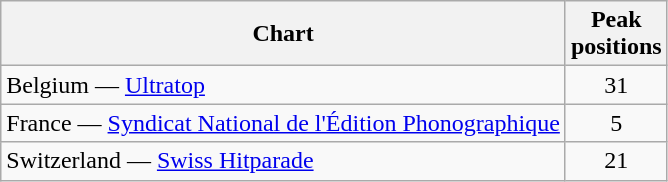<table class="wikitable" style="text-align:center;">
<tr>
<th>Chart</th>
<th>Peak<br>positions</th>
</tr>
<tr>
<td style="text-align:left;">Belgium — <a href='#'>Ultratop</a></td>
<td>31</td>
</tr>
<tr>
<td style="text-align:left;">France — <a href='#'>Syndicat National de l'Édition Phonographique</a></td>
<td>5</td>
</tr>
<tr>
<td style="text-align:left;">Switzerland — <a href='#'>Swiss Hitparade</a></td>
<td>21</td>
</tr>
</table>
